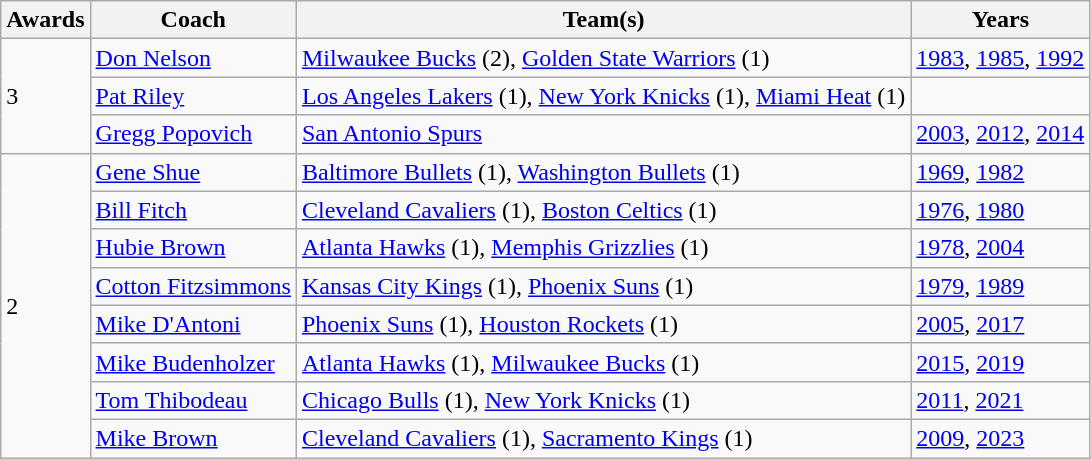<table class="wikitable sortable">
<tr>
<th>Awards</th>
<th>Coach</th>
<th>Team(s)</th>
<th>Years</th>
</tr>
<tr>
<td rowspan="3">3</td>
<td> <a href='#'>Don Nelson</a></td>
<td><a href='#'>Milwaukee Bucks</a> (2), <a href='#'>Golden State Warriors</a> (1)</td>
<td><a href='#'>1983</a>, <a href='#'>1985</a>, <a href='#'>1992</a></td>
</tr>
<tr>
<td> <a href='#'>Pat Riley</a></td>
<td><a href='#'>Los Angeles Lakers</a> (1), <a href='#'>New York Knicks</a> (1), <a href='#'>Miami Heat</a> (1)</td>
<td></td>
</tr>
<tr>
<td> <a href='#'>Gregg Popovich</a></td>
<td><a href='#'>San Antonio Spurs</a></td>
<td><a href='#'>2003</a>, <a href='#'>2012</a>, <a href='#'>2014</a></td>
</tr>
<tr>
<td rowspan="8">2</td>
<td> <a href='#'>Gene Shue</a></td>
<td><a href='#'>Baltimore Bullets</a> (1), <a href='#'>Washington Bullets</a> (1)</td>
<td><a href='#'>1969</a>, <a href='#'>1982</a></td>
</tr>
<tr>
<td> <a href='#'>Bill Fitch</a></td>
<td><a href='#'>Cleveland Cavaliers</a> (1), <a href='#'>Boston Celtics</a> (1)</td>
<td><a href='#'>1976</a>, <a href='#'>1980</a></td>
</tr>
<tr>
<td> <a href='#'>Hubie Brown</a></td>
<td><a href='#'>Atlanta Hawks</a> (1), <a href='#'>Memphis Grizzlies</a> (1)</td>
<td><a href='#'>1978</a>, <a href='#'>2004</a></td>
</tr>
<tr>
<td> <a href='#'>Cotton Fitzsimmons</a></td>
<td><a href='#'>Kansas City Kings</a> (1), <a href='#'>Phoenix Suns</a> (1)</td>
<td><a href='#'>1979</a>, <a href='#'>1989</a></td>
</tr>
<tr>
<td> <a href='#'>Mike D'Antoni</a></td>
<td><a href='#'>Phoenix Suns</a> (1), <a href='#'>Houston Rockets</a> (1)</td>
<td><a href='#'>2005</a>, <a href='#'>2017</a></td>
</tr>
<tr>
<td> <a href='#'>Mike Budenholzer</a></td>
<td><a href='#'>Atlanta Hawks</a> (1), <a href='#'>Milwaukee Bucks</a> (1)</td>
<td><a href='#'>2015</a>, <a href='#'>2019</a></td>
</tr>
<tr>
<td> <a href='#'>Tom Thibodeau</a></td>
<td><a href='#'>Chicago Bulls</a> (1), <a href='#'>New York Knicks</a> (1)</td>
<td><a href='#'>2011</a>, <a href='#'>2021</a></td>
</tr>
<tr>
<td> <a href='#'>Mike Brown</a></td>
<td><a href='#'>Cleveland Cavaliers</a> (1), <a href='#'>Sacramento Kings</a> (1)</td>
<td><a href='#'>2009</a>, <a href='#'>2023</a></td>
</tr>
</table>
